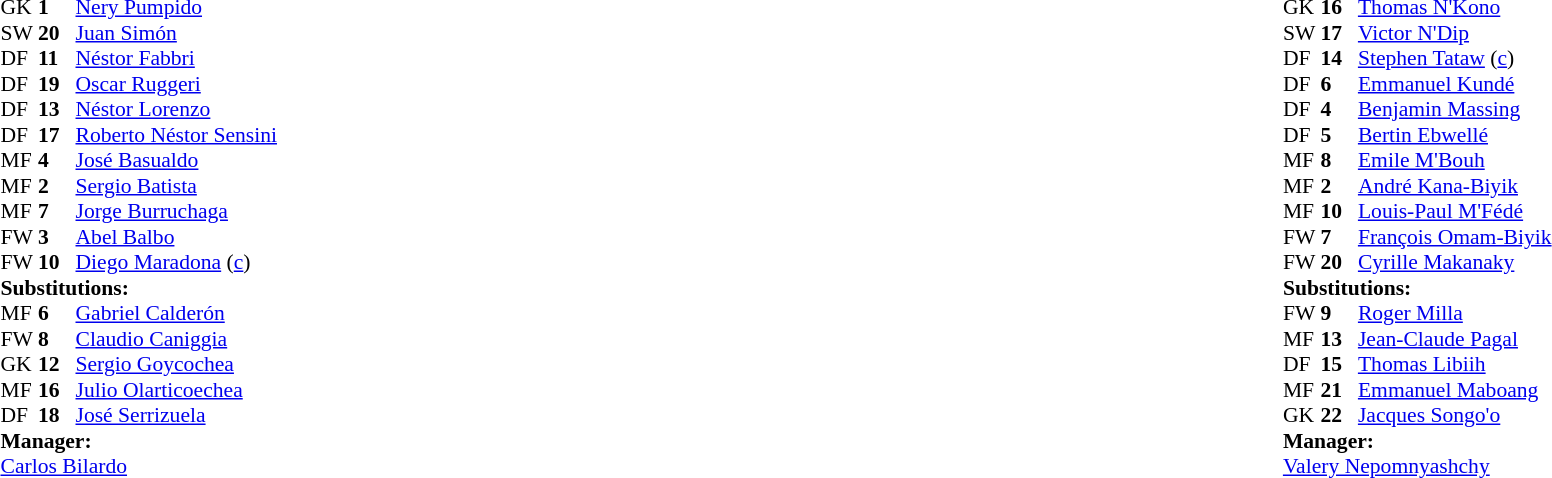<table width="100%">
<tr>
<td valign="top" width="50%"><br><table style="font-size: 90%" cellspacing="0" cellpadding="0">
<tr>
<th width="25"></th>
<th width="25"></th>
</tr>
<tr>
<td>GK</td>
<td><strong>1</strong></td>
<td><a href='#'>Nery Pumpido</a></td>
</tr>
<tr>
<td>SW</td>
<td><strong>20</strong></td>
<td><a href='#'>Juan Simón</a></td>
</tr>
<tr>
<td>DF</td>
<td><strong>11</strong></td>
<td><a href='#'>Néstor Fabbri</a></td>
</tr>
<tr>
<td>DF</td>
<td><strong>19</strong></td>
<td><a href='#'>Oscar Ruggeri</a></td>
<td></td>
<td></td>
</tr>
<tr>
<td>DF</td>
<td><strong>13</strong></td>
<td><a href='#'>Néstor Lorenzo</a></td>
</tr>
<tr>
<td>DF</td>
<td><strong>17</strong></td>
<td><a href='#'>Roberto Néstor Sensini</a></td>
<td></td>
<td></td>
</tr>
<tr>
<td>MF</td>
<td><strong>4</strong></td>
<td><a href='#'>José Basualdo</a></td>
</tr>
<tr>
<td>MF</td>
<td><strong>2</strong></td>
<td><a href='#'>Sergio Batista</a></td>
</tr>
<tr>
<td>MF</td>
<td><strong>7</strong></td>
<td><a href='#'>Jorge Burruchaga</a></td>
</tr>
<tr>
<td>FW</td>
<td><strong>3</strong></td>
<td><a href='#'>Abel Balbo</a></td>
</tr>
<tr>
<td>FW</td>
<td><strong>10</strong></td>
<td><a href='#'>Diego Maradona</a> (<a href='#'>c</a>)</td>
</tr>
<tr>
<td colspan=3><strong>Substitutions:</strong></td>
</tr>
<tr>
<td>MF</td>
<td><strong>6</strong></td>
<td><a href='#'>Gabriel Calderón</a></td>
<td></td>
<td></td>
</tr>
<tr>
<td>FW</td>
<td><strong>8</strong></td>
<td><a href='#'>Claudio Caniggia</a></td>
<td></td>
<td></td>
</tr>
<tr>
<td>GK</td>
<td><strong>12</strong></td>
<td><a href='#'>Sergio Goycochea</a></td>
</tr>
<tr>
<td>MF</td>
<td><strong>16</strong></td>
<td><a href='#'>Julio Olarticoechea</a></td>
</tr>
<tr>
<td>DF</td>
<td><strong>18</strong></td>
<td><a href='#'>José Serrizuela</a></td>
<td></td>
</tr>
<tr>
<td colspan=3><strong>Manager:</strong></td>
</tr>
<tr>
<td colspan="4"><a href='#'>Carlos Bilardo</a></td>
</tr>
</table>
</td>
<td valign="top" width="50%"><br><table style="font-size: 90%" cellspacing="0" cellpadding="0" align=center>
<tr>
<th width="25"></th>
<th width="25"></th>
</tr>
<tr>
<td>GK</td>
<td><strong>16</strong></td>
<td><a href='#'>Thomas N'Kono</a></td>
</tr>
<tr>
<td>SW</td>
<td><strong>17</strong></td>
<td><a href='#'>Victor N'Dip</a></td>
<td></td>
</tr>
<tr>
<td>DF</td>
<td><strong>14</strong></td>
<td><a href='#'>Stephen Tataw</a> (<a href='#'>c</a>)</td>
</tr>
<tr>
<td>DF</td>
<td><strong>6</strong></td>
<td><a href='#'>Emmanuel Kundé</a></td>
</tr>
<tr>
<td>DF</td>
<td><strong>4</strong></td>
<td><a href='#'>Benjamin Massing</a></td>
<td></td>
</tr>
<tr>
<td>DF</td>
<td><strong>5</strong></td>
<td><a href='#'>Bertin Ebwellé</a></td>
</tr>
<tr>
<td>MF</td>
<td><strong>8</strong></td>
<td><a href='#'>Emile M'Bouh</a></td>
<td></td>
</tr>
<tr>
<td>MF</td>
<td><strong>2</strong></td>
<td><a href='#'>André Kana-Biyik</a></td>
<td></td>
</tr>
<tr>
<td>MF</td>
<td><strong>10</strong></td>
<td><a href='#'>Louis-Paul M'Fédé</a></td>
<td></td>
<td></td>
</tr>
<tr>
<td>FW</td>
<td><strong>7</strong></td>
<td><a href='#'>François Omam-Biyik</a></td>
</tr>
<tr>
<td>FW</td>
<td><strong>20</strong></td>
<td><a href='#'>Cyrille Makanaky</a></td>
<td></td>
<td></td>
</tr>
<tr>
<td colspan=3><strong>Substitutions:</strong></td>
</tr>
<tr>
<td>FW</td>
<td><strong>9</strong></td>
<td><a href='#'>Roger Milla</a></td>
<td></td>
<td></td>
</tr>
<tr>
<td>MF</td>
<td><strong>13</strong></td>
<td><a href='#'>Jean-Claude Pagal</a></td>
</tr>
<tr>
<td>DF</td>
<td><strong>15</strong></td>
<td><a href='#'>Thomas Libiih</a></td>
<td></td>
<td></td>
</tr>
<tr>
<td>MF</td>
<td><strong>21</strong></td>
<td><a href='#'>Emmanuel Maboang</a></td>
</tr>
<tr>
<td>GK</td>
<td><strong>22</strong></td>
<td><a href='#'>Jacques Songo'o</a></td>
</tr>
<tr>
<td colspan=3><strong>Manager:</strong></td>
</tr>
<tr>
<td colspan="4"> <a href='#'>Valery Nepomnyashchy</a></td>
</tr>
</table>
</td>
</tr>
</table>
